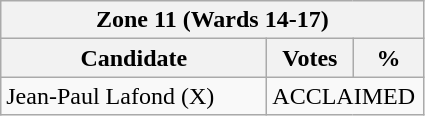<table class="wikitable">
<tr>
<th colspan="3">Zone 11 (Wards 14-17)</th>
</tr>
<tr>
<th style="width: 170px">Candidate</th>
<th style="width: 50px">Votes</th>
<th style="width: 40px">%</th>
</tr>
<tr>
<td>Jean-Paul Lafond (X)</td>
<td colspan="2">ACCLAIMED</td>
</tr>
</table>
